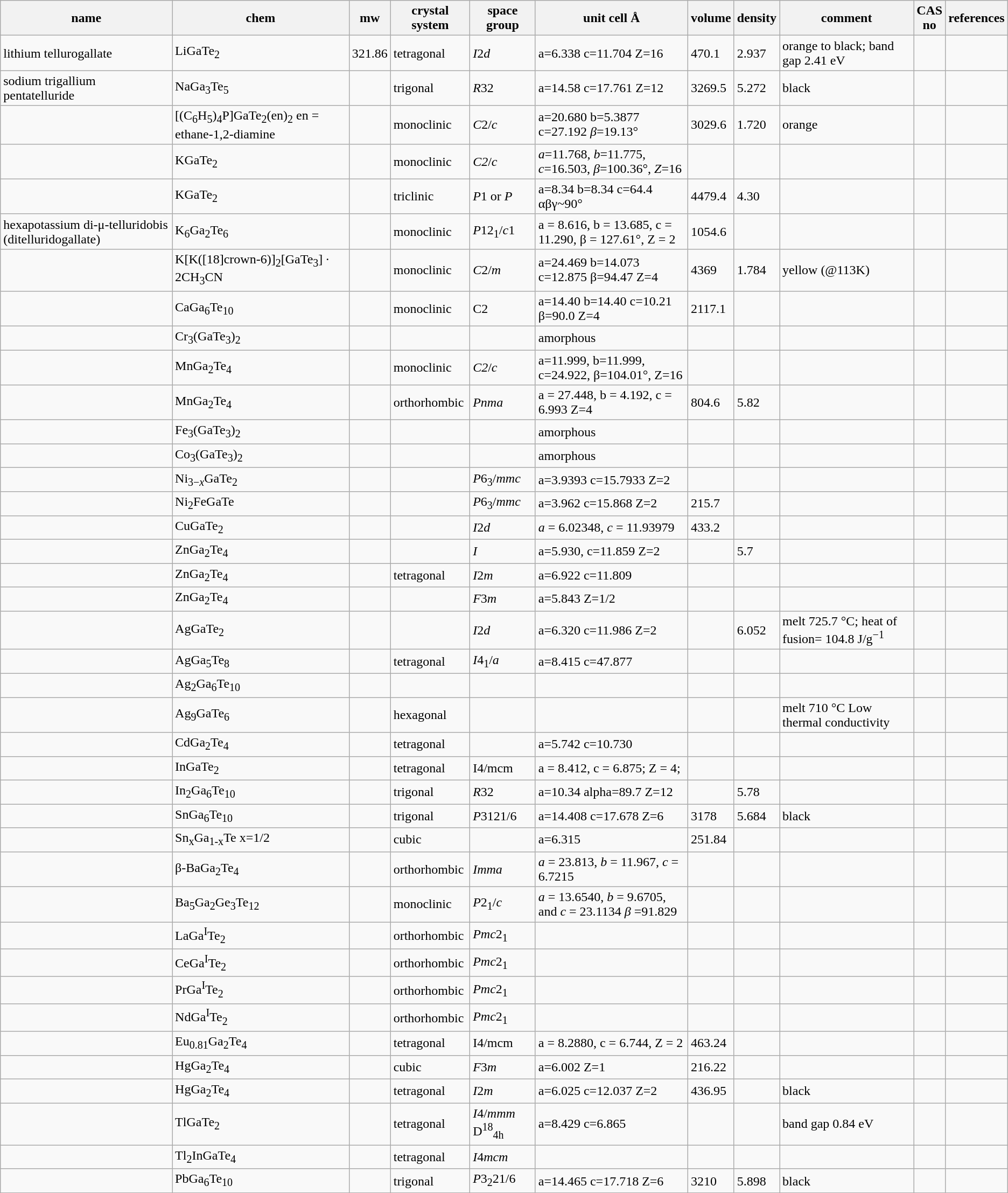<table class="wikitable">
<tr>
<th>name</th>
<th>chem</th>
<th>mw</th>
<th>crystal system</th>
<th>space group</th>
<th>unit cell Å</th>
<th>volume</th>
<th>density</th>
<th>comment</th>
<th>CAS<br>no</th>
<th>references</th>
</tr>
<tr>
<td>lithium tellurogallate</td>
<td>LiGaTe<sub>2</sub></td>
<td>321.86</td>
<td>tetragonal</td>
<td><em>I</em>2<em>d</em></td>
<td>a=6.338 c=11.704 Z=16</td>
<td>470.1</td>
<td>2.937</td>
<td>orange to black; band gap  2.41 eV</td>
<td></td>
<td></td>
</tr>
<tr>
<td>sodium trigallium pentatelluride</td>
<td>NaGa<sub>3</sub>Te<sub>5</sub></td>
<td></td>
<td>trigonal</td>
<td><em>R</em>32</td>
<td>a=14.58 c=17.761 Z=12</td>
<td>3269.5</td>
<td>5.272</td>
<td>black</td>
<td></td>
<td></td>
</tr>
<tr>
<td></td>
<td>[(C<sub>6</sub>H<sub>5</sub>)<sub>4</sub>P]GaTe<sub>2</sub>(en)<sub>2</sub> en = ethane-1,2-diamine</td>
<td></td>
<td>monoclinic</td>
<td><em>C</em>2/<em>c</em></td>
<td>a=20.680 b=5.3877 c=27.192 <em>β</em>=19.13°</td>
<td>3029.6</td>
<td>1.720</td>
<td>orange</td>
<td></td>
<td></td>
</tr>
<tr>
<td></td>
<td>KGaTe<sub>2</sub></td>
<td></td>
<td>monoclinic</td>
<td><em>C2</em>/<em>c</em></td>
<td><em>a</em>=11.768, <em>b</em>=11.775, <em>c</em>=16.503, <em>β</em>=100.36°, <em>Z</em>=16</td>
<td></td>
<td></td>
<td></td>
<td></td>
<td></td>
</tr>
<tr>
<td></td>
<td>KGaTe<sub>2</sub></td>
<td></td>
<td>triclinic</td>
<td><em>P</em>1 or <em>P</em></td>
<td>a=8.34 b=8.34 c=64.4 αβγ~90°</td>
<td>4479.4</td>
<td>4.30</td>
<td></td>
<td></td>
<td></td>
</tr>
<tr>
<td>hexapotassium di-μ-telluridobis (ditelluridogallate)</td>
<td>K<sub>6</sub>Ga<sub>2</sub>Te<sub>6</sub></td>
<td></td>
<td>monoclinic</td>
<td><em>P</em>12<sub>1</sub>/<em>c</em>1</td>
<td>a =  8.616,  b =  13.685,  c =  11.290, β  =  127.61°, Ζ =  2</td>
<td>1054.6</td>
<td></td>
<td></td>
<td></td>
<td></td>
</tr>
<tr>
<td></td>
<td>K[K([18]crown-6)]<sub>2</sub>[GaTe<sub>3</sub>] · 2CH<sub>3</sub>CN</td>
<td></td>
<td>monoclinic</td>
<td><em>C</em>2/<em>m</em></td>
<td>a=24.469 b=14.073 c=12.875 β=94.47 Z=4</td>
<td>4369</td>
<td>1.784</td>
<td>yellow (@113K)</td>
<td></td>
<td></td>
</tr>
<tr>
<td></td>
<td>CaGa<sub>6</sub>Te<sub>10</sub></td>
<td></td>
<td>monoclinic</td>
<td>C2</td>
<td>a=14.40 b=14.40 c=10.21 β=90.0 Z=4</td>
<td>2117.1</td>
<td></td>
<td></td>
<td></td>
<td></td>
</tr>
<tr>
<td></td>
<td>Cr<sub>3</sub>(GaTe<sub>3</sub>)<sub>2</sub></td>
<td></td>
<td></td>
<td></td>
<td>amorphous</td>
<td></td>
<td></td>
<td></td>
<td></td>
<td></td>
</tr>
<tr>
<td></td>
<td>MnGa<sub>2</sub>Te<sub>4</sub></td>
<td></td>
<td>monoclinic</td>
<td><em>C2</em>/<em>c</em></td>
<td>a=11.999, b=11.999, c=24.922, β=104.01°, Z=16</td>
<td></td>
<td></td>
<td></td>
<td></td>
<td></td>
</tr>
<tr>
<td></td>
<td>MnGa<sub>2</sub>Te<sub>4</sub></td>
<td></td>
<td>orthorhombic</td>
<td><em>Pnma</em></td>
<td>a = 27.448, b = 4.192, c = 6.993  Z=4</td>
<td>804.6</td>
<td>5.82</td>
<td></td>
<td></td>
<td></td>
</tr>
<tr>
<td></td>
<td>Fe<sub>3</sub>(GaTe<sub>3</sub>)<sub>2</sub></td>
<td></td>
<td></td>
<td></td>
<td>amorphous</td>
<td></td>
<td></td>
<td></td>
<td></td>
<td></td>
</tr>
<tr>
<td></td>
<td>Co<sub>3</sub>(GaTe<sub>3</sub>)<sub>2</sub></td>
<td></td>
<td></td>
<td></td>
<td>amorphous</td>
<td></td>
<td></td>
<td></td>
<td></td>
<td></td>
</tr>
<tr>
<td></td>
<td>Ni<sub>3−<em>x</em></sub>GaTe<sub>2</sub></td>
<td></td>
<td></td>
<td><em>P</em>6<sub>3</sub>/<em>mmc</em></td>
<td>a=3.9393 c=15.7933 Z=2</td>
<td></td>
<td></td>
<td></td>
<td></td>
<td></td>
</tr>
<tr>
<td></td>
<td>Ni<sub>2</sub>FeGaTe</td>
<td></td>
<td></td>
<td><em>P</em>6<sub>3</sub>/<em>mmc</em></td>
<td>a=3.962 c=15.868 Z=2</td>
<td>215.7</td>
<td></td>
<td></td>
<td></td>
<td></td>
</tr>
<tr>
<td></td>
<td>CuGaTe<sub>2</sub></td>
<td></td>
<td></td>
<td><em>I</em>2<em>d</em></td>
<td><em>a</em> = 6.02348, <em>c</em> = 11.93979</td>
<td>433.2</td>
<td></td>
<td></td>
<td></td>
<td></td>
</tr>
<tr>
<td></td>
<td>ZnGa<sub>2</sub>Te<sub>4</sub></td>
<td></td>
<td></td>
<td><em>I</em></td>
<td>a=5.930, c=11.859 Z=2</td>
<td></td>
<td>5.7</td>
<td></td>
<td></td>
<td></td>
</tr>
<tr>
<td></td>
<td>ZnGa<sub>2</sub>Te<sub>4</sub></td>
<td></td>
<td>tetragonal</td>
<td><em>I</em>2<em>m</em></td>
<td>a=6.922 c=11.809</td>
<td></td>
<td></td>
<td></td>
<td></td>
<td></td>
</tr>
<tr>
<td></td>
<td>ZnGa<sub>2</sub>Te<sub>4</sub></td>
<td></td>
<td></td>
<td><em>F</em>3<em>m</em></td>
<td>a=5.843 Z=1/2</td>
<td></td>
<td></td>
<td></td>
<td></td>
<td></td>
</tr>
<tr>
<td></td>
<td>AgGaTe<sub>2</sub></td>
<td></td>
<td></td>
<td><em>I</em>2<em>d</em></td>
<td>a=6.320 c=11.986 Z=2</td>
<td></td>
<td>6.052</td>
<td>melt 725.7 °C; heat of fusion= 104.8 J/g<sup>−1</sup></td>
<td></td>
<td></td>
</tr>
<tr>
<td></td>
<td>AgGa<sub>5</sub>Te<sub>8</sub></td>
<td></td>
<td>tetragonal</td>
<td><em>I</em>4<sub>1</sub>/<em>a</em></td>
<td>a=8.415 c=47.877</td>
<td></td>
<td></td>
<td></td>
<td></td>
<td></td>
</tr>
<tr>
<td></td>
<td>Ag<sub>2</sub>Ga<sub>6</sub>Te<sub>10</sub></td>
<td></td>
<td></td>
<td></td>
<td></td>
<td></td>
<td></td>
<td></td>
<td></td>
<td></td>
</tr>
<tr>
<td></td>
<td>Ag<sub>9</sub>GaTe<sub>6</sub></td>
<td></td>
<td>hexagonal</td>
<td></td>
<td></td>
<td></td>
<td></td>
<td>melt 710 °C Low thermal conductivity</td>
<td></td>
<td></td>
</tr>
<tr>
<td></td>
<td>CdGa<sub>2</sub>Te<sub>4</sub></td>
<td></td>
<td>tetragonal</td>
<td></td>
<td>a=5.742 c=10.730</td>
<td></td>
<td></td>
<td></td>
<td></td>
<td></td>
</tr>
<tr>
<td></td>
<td>InGaTe<sub>2</sub></td>
<td></td>
<td>tetragonal</td>
<td>I4/mcm</td>
<td>a = 8.412, c = 6.875; Z = 4;</td>
<td></td>
<td></td>
<td></td>
<td></td>
<td></td>
</tr>
<tr>
<td></td>
<td>In<sub>2</sub>Ga<sub>6</sub>Te<sub>10</sub></td>
<td></td>
<td>trigonal</td>
<td><em>R</em>32</td>
<td>a=10.34 alpha=89.7 Z=12</td>
<td></td>
<td>5.78</td>
<td></td>
<td></td>
<td></td>
</tr>
<tr>
<td></td>
<td>SnGa<sub>6</sub>Te<sub>10</sub></td>
<td></td>
<td>trigonal</td>
<td><em>P</em>3121/6</td>
<td>a=14.408 c=17.678 Z=6</td>
<td>3178</td>
<td>5.684</td>
<td>black</td>
<td></td>
<td></td>
</tr>
<tr>
<td></td>
<td>Sn<sub>x</sub>Ga<sub>1-x</sub>Te x=1/2</td>
<td></td>
<td>cubic</td>
<td></td>
<td>a=6.315</td>
<td>251.84</td>
<td></td>
<td></td>
<td></td>
<td></td>
</tr>
<tr>
<td></td>
<td>β-BaGa<sub>2</sub>Te<sub>4</sub></td>
<td></td>
<td>orthorhombic</td>
<td><em>Imma</em></td>
<td><em>a</em> = 23.813, <em>b</em> = 11.967, <em>c</em> = 6.7215</td>
<td></td>
<td></td>
<td></td>
<td></td>
<td></td>
</tr>
<tr>
<td></td>
<td>Ba<sub>5</sub>Ga<sub>2</sub>Ge<sub>3</sub>Te<sub>12</sub></td>
<td></td>
<td>monoclinic</td>
<td><em>P</em>2<sub>1</sub>/<em>c</em></td>
<td><em>a</em> = 13.6540, <em>b</em> = 9.6705, and <em>c</em> = 23.1134 <em>β</em> =91.829</td>
<td></td>
<td></td>
<td></td>
<td></td>
<td></td>
</tr>
<tr>
<td></td>
<td>LaGa<sup>I</sup>Te<sub>2</sub></td>
<td></td>
<td>orthorhombic</td>
<td><em>Pmc</em>2<sub>1</sub></td>
<td></td>
<td></td>
<td></td>
<td></td>
<td></td>
<td></td>
</tr>
<tr>
<td></td>
<td>CeGa<sup>I</sup>Te<sub>2</sub></td>
<td></td>
<td>orthorhombic</td>
<td><em>Pmc</em>2<sub>1</sub></td>
<td></td>
<td></td>
<td></td>
<td></td>
<td></td>
<td></td>
</tr>
<tr>
<td></td>
<td>PrGa<sup>I</sup>Te<sub>2</sub></td>
<td></td>
<td>orthorhombic</td>
<td><em>Pmc</em>2<sub>1</sub></td>
<td></td>
<td></td>
<td></td>
<td></td>
<td></td>
<td></td>
</tr>
<tr>
<td></td>
<td>NdGa<sup>I</sup>Te<sub>2</sub></td>
<td></td>
<td>orthorhombic</td>
<td><em>Pmc</em>2<sub>1</sub></td>
<td></td>
<td></td>
<td></td>
<td></td>
<td></td>
<td></td>
</tr>
<tr>
<td></td>
<td>Eu<sub>0.81</sub>Ga<sub>2</sub>Te<sub>4</sub></td>
<td></td>
<td>tetragonal</td>
<td>I4/mcm</td>
<td>a = 8.2880, c = 6.744, Z = 2</td>
<td>463.24</td>
<td></td>
<td></td>
<td></td>
<td></td>
</tr>
<tr>
<td></td>
<td>HgGa<sub>2</sub>Te<sub>4</sub></td>
<td></td>
<td>cubic</td>
<td><em>F</em>3<em>m</em></td>
<td>a=6.002 Z=1</td>
<td>216.22</td>
<td></td>
<td></td>
<td></td>
<td></td>
</tr>
<tr>
<td></td>
<td>HgGa<sub>2</sub>Te<sub>4</sub></td>
<td></td>
<td>tetragonal</td>
<td><em>I</em>2<em>m</em></td>
<td>a=6.025 c=12.037 Z=2</td>
<td>436.95</td>
<td></td>
<td>black</td>
<td></td>
<td></td>
</tr>
<tr>
<td></td>
<td>TlGaTe<sub>2</sub></td>
<td></td>
<td>tetragonal</td>
<td><em>I</em>4/<em>mmm</em> D<sup>18</sup><sub>4h</sub></td>
<td>a=8.429 c=6.865</td>
<td></td>
<td></td>
<td>band gap 0.84 eV</td>
<td></td>
<td></td>
</tr>
<tr>
<td></td>
<td>Tl<sub>2</sub>InGaTe<sub>4</sub></td>
<td></td>
<td>tetragonal</td>
<td><em>I</em>4<em>mcm</em></td>
<td></td>
<td></td>
<td></td>
<td></td>
<td></td>
<td></td>
</tr>
<tr>
<td></td>
<td>PbGa<sub>6</sub>Te<sub>10</sub></td>
<td></td>
<td>trigonal</td>
<td><em>P</em>3<sub>2</sub>21/6</td>
<td>a=14.465 c=17.718 Z=6</td>
<td>3210</td>
<td>5.898</td>
<td>black</td>
<td></td>
<td></td>
</tr>
</table>
